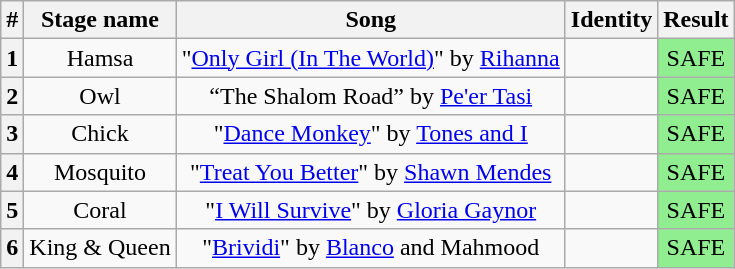<table class="wikitable plainrowheaders" style="text-align: center;">
<tr>
<th>#</th>
<th>Stage name</th>
<th>Song</th>
<th>Identity</th>
<th>Result</th>
</tr>
<tr>
<th>1</th>
<td>Hamsa</td>
<td>"<a href='#'>Only Girl (In The World)</a>" by <a href='#'>Rihanna</a></td>
<td></td>
<td bgcolor="lightgreen">SAFE</td>
</tr>
<tr>
<th>2</th>
<td>Owl</td>
<td>“The Shalom Road” by <a href='#'>Pe'er Tasi</a></td>
<td></td>
<td bgcolor="lightgreen">SAFE</td>
</tr>
<tr>
<th>3</th>
<td>Chick</td>
<td>"<a href='#'>Dance Monkey</a>" by <a href='#'>Tones and I</a></td>
<td></td>
<td bgcolor="lightgreen">SAFE</td>
</tr>
<tr>
<th>4</th>
<td>Mosquito</td>
<td>"<a href='#'>Treat You Better</a>" by <a href='#'>Shawn Mendes</a></td>
<td></td>
<td bgcolor="lightgreen">SAFE</td>
</tr>
<tr>
<th>5</th>
<td>Coral</td>
<td>"<a href='#'>I Will Survive</a>" by <a href='#'>Gloria Gaynor</a></td>
<td></td>
<td bgcolor="lightgreen">SAFE</td>
</tr>
<tr>
<th>6</th>
<td>King & Queen</td>
<td>"<a href='#'>Brividi</a>" by <a href='#'>Blanco</a> and Mahmood</td>
<td></td>
<td bgcolor="lightgreen">SAFE</td>
</tr>
</table>
